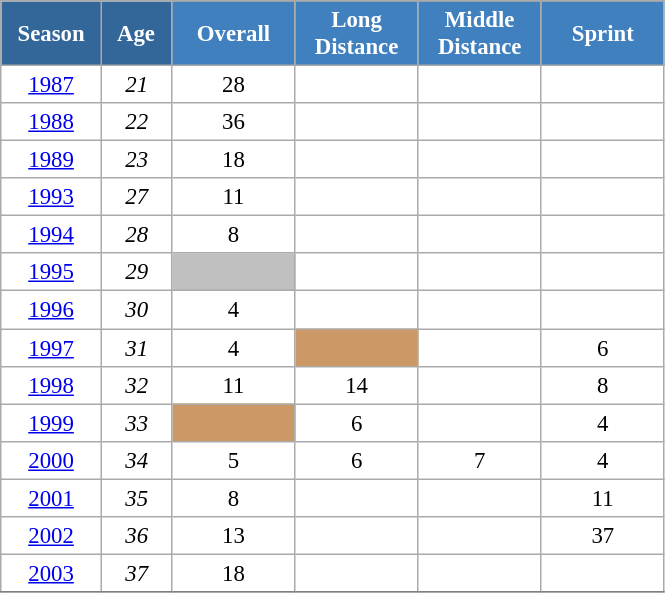<table class="wikitable" style="font-size:95%; text-align:center; border:grey solid 1px; border-collapse:collapse; background:#ffffff;">
<tr>
<th style="background-color:#369; color:white; width:60px;" rowspan="2"> Season </th>
<th style="background-color:#369; color:white; width:40px;" rowspan="2"> Age </th>
</tr>
<tr>
<th style="background-color:#4180be; color:white; width:75px;">Overall</th>
<th style="background-color:#4180be; color:white; width:75px;">Long Distance</th>
<th style="background-color:#4180be; color:white; width:75px;">Middle Distance</th>
<th style="background-color:#4180be; color:white; width:75px;">Sprint</th>
</tr>
<tr>
<td><a href='#'>1987</a></td>
<td><em>21</em></td>
<td>28</td>
<td></td>
<td></td>
<td></td>
</tr>
<tr>
<td><a href='#'>1988</a></td>
<td><em>22</em></td>
<td>36</td>
<td></td>
<td></td>
<td></td>
</tr>
<tr>
<td><a href='#'>1989</a></td>
<td><em>23</em></td>
<td>18</td>
<td></td>
<td></td>
<td></td>
</tr>
<tr>
<td><a href='#'>1993</a></td>
<td><em>27</em></td>
<td>11</td>
<td></td>
<td></td>
<td></td>
</tr>
<tr>
<td><a href='#'>1994</a></td>
<td><em>28</em></td>
<td>8</td>
<td></td>
<td></td>
<td></td>
</tr>
<tr>
<td><a href='#'>1995</a></td>
<td><em>29</em></td>
<td style="background:silver;"></td>
<td></td>
<td></td>
<td></td>
</tr>
<tr>
<td><a href='#'>1996</a></td>
<td><em>30</em></td>
<td>4</td>
<td></td>
<td></td>
<td></td>
</tr>
<tr>
<td><a href='#'>1997</a></td>
<td><em>31</em></td>
<td>4</td>
<td style="background:#c96;"></td>
<td></td>
<td>6</td>
</tr>
<tr>
<td><a href='#'>1998</a></td>
<td><em>32</em></td>
<td>11</td>
<td>14</td>
<td></td>
<td>8</td>
</tr>
<tr>
<td><a href='#'>1999</a></td>
<td><em>33</em></td>
<td style="background:#c96;"></td>
<td>6</td>
<td></td>
<td>4</td>
</tr>
<tr>
<td><a href='#'>2000</a></td>
<td><em>34</em></td>
<td>5</td>
<td>6</td>
<td>7</td>
<td>4</td>
</tr>
<tr>
<td><a href='#'>2001</a></td>
<td><em>35</em></td>
<td>8</td>
<td></td>
<td></td>
<td>11</td>
</tr>
<tr>
<td><a href='#'>2002</a></td>
<td><em>36</em></td>
<td>13</td>
<td></td>
<td></td>
<td>37</td>
</tr>
<tr>
<td><a href='#'>2003</a></td>
<td><em>37</em></td>
<td>18</td>
<td></td>
<td></td>
<td></td>
</tr>
<tr>
</tr>
</table>
